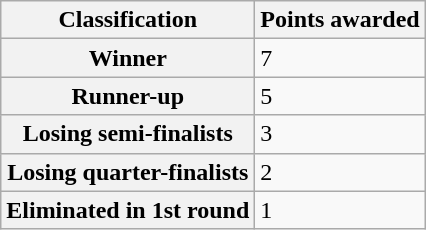<table class="wikitable">
<tr>
<th>Classification</th>
<th>Points awarded</th>
</tr>
<tr>
<th>Winner</th>
<td>7</td>
</tr>
<tr>
<th>Runner-up</th>
<td>5</td>
</tr>
<tr>
<th>Losing semi-finalists</th>
<td>3</td>
</tr>
<tr>
<th>Losing quarter-finalists</th>
<td>2</td>
</tr>
<tr>
<th>Eliminated in 1st round</th>
<td>1</td>
</tr>
</table>
